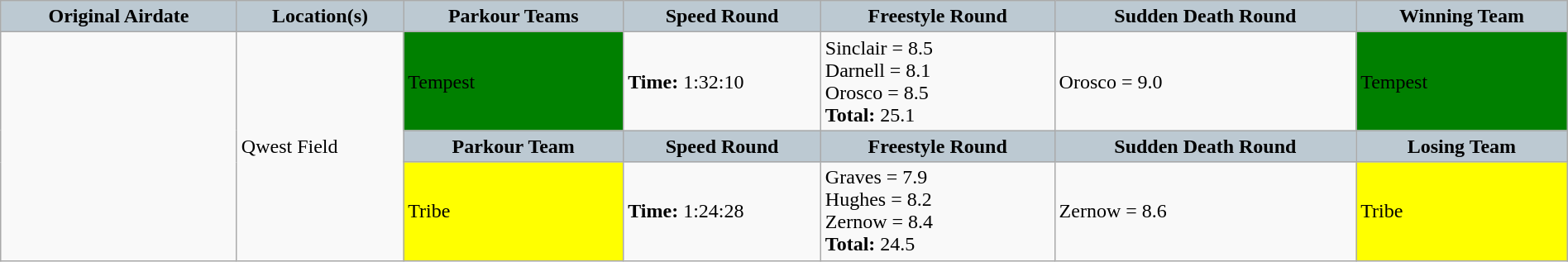<table class="wikitable" style="margin: auto; width: 100%">
<tr style="background:#BCC9D2; color:black">
<th style="background-color: #BCC9D2;">Original Airdate</th>
<th style="background-color: #BCC9D2;">Location(s)</th>
<th style="background-color: #BCC9D2;">Parkour Teams</th>
<th style="background-color: #BCC9D2;">Speed Round</th>
<th style="background-color: #BCC9D2;">Freestyle Round</th>
<th style="background-color: #BCC9D2;">Sudden Death Round</th>
<th style="background-color: #BCC9D2;">Winning Team</th>
</tr>
<tr>
<td rowspan="3"></td>
<td rowspan="3">Qwest Field</td>
<td bgcolor="green"><span>Tempest</span></td>
<td><strong>Time:</strong> 1:32:10</td>
<td>Sinclair = 8.5<br>Darnell = 8.1<br>Orosco = 8.5<br><strong>Total:</strong> 25.1</td>
<td>Orosco = 9.0</td>
<td bgcolor="green"><span>Tempest</span></td>
</tr>
<tr>
<th style="background-color: #BCC9D2;">Parkour Team</th>
<th style="background-color: #BCC9D2;">Speed Round</th>
<th style="background-color: #BCC9D2;">Freestyle Round</th>
<th style="background-color: #BCC9D2;">Sudden Death Round</th>
<th style="background-color: #BCC9D2;">Losing Team</th>
</tr>
<tr>
<td bgcolor="yellow"><span>Tribe</span></td>
<td><strong>Time:</strong> 1:24:28</td>
<td>Graves = 7.9<br>Hughes = 8.2<br>Zernow = 8.4<br><strong>Total:</strong> 24.5</td>
<td>Zernow = 8.6</td>
<td bgcolor="yellow"><span>Tribe</span></td>
</tr>
</table>
